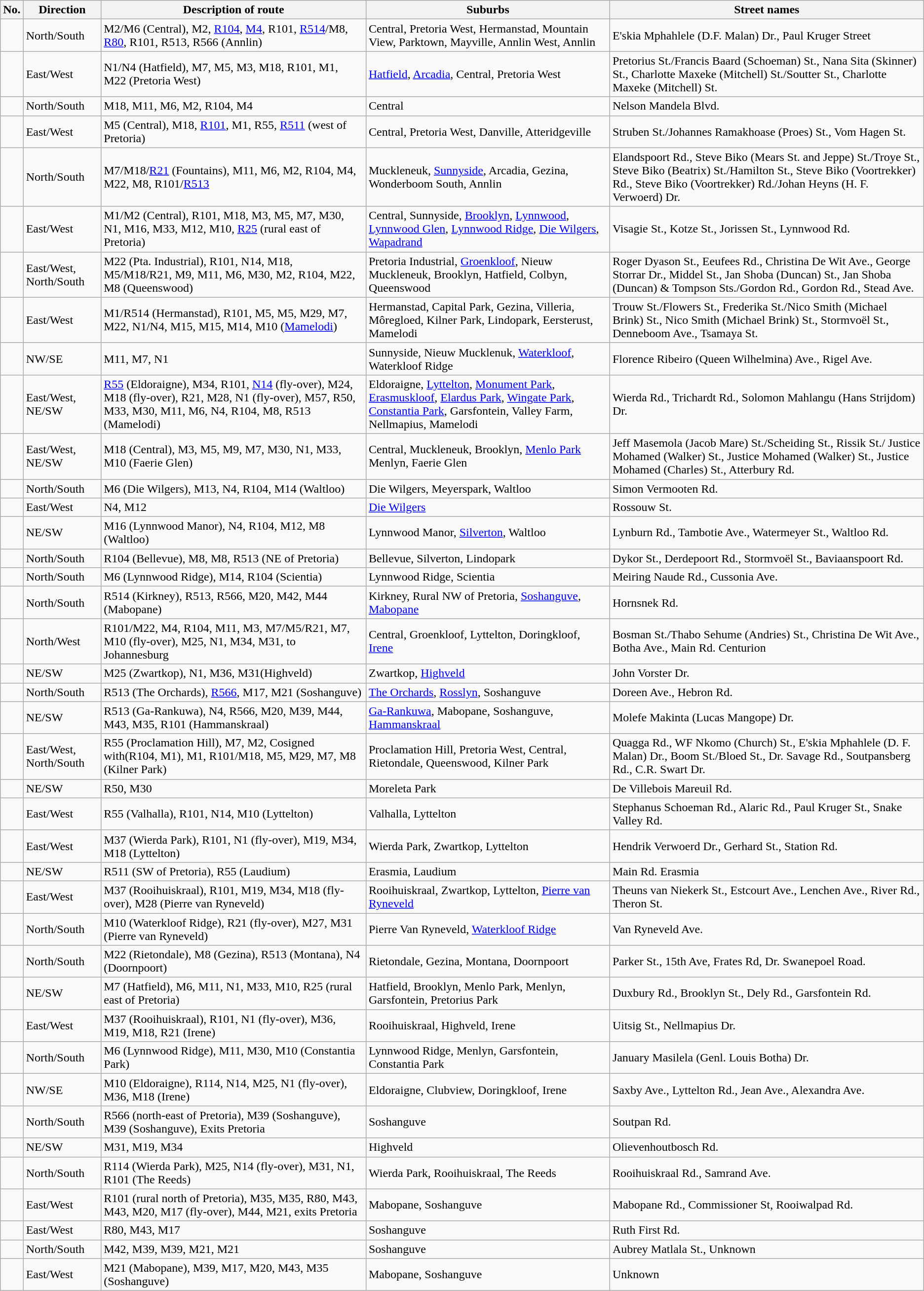<table class="wikitable">
<tr>
<th>No.</th>
<th>Direction</th>
<th>Description of route</th>
<th>Suburbs</th>
<th>Street names</th>
</tr>
<tr>
<td></td>
<td>North/South</td>
<td>M2/M6 (Central), M2, <a href='#'>R104</a>, <a href='#'>M4</a>, R101, <a href='#'>R514</a>/M8, <a href='#'>R80</a>, R101, R513, R566 (Annlin)</td>
<td>Central, Pretoria West, Hermanstad, Mountain View, Parktown, Mayville, Annlin West, Annlin</td>
<td>E'skia Mphahlele (D.F. Malan) Dr., Paul Kruger Street</td>
</tr>
<tr>
<td></td>
<td>East/West</td>
<td>N1/N4 (Hatfield), M7, M5, M3, M18, R101, M1, M22 (Pretoria West)</td>
<td><a href='#'>Hatfield</a>, <a href='#'>Arcadia</a>, Central, Pretoria West</td>
<td>Pretorius St./Francis Baard (Schoeman) St., Nana Sita (Skinner) St., Charlotte Maxeke (Mitchell) St./Soutter St., Charlotte Maxeke (Mitchell) St.</td>
</tr>
<tr>
<td></td>
<td>North/South</td>
<td>M18, M11, M6, M2, R104, M4</td>
<td>Central</td>
<td>Nelson Mandela Blvd.</td>
</tr>
<tr>
<td></td>
<td>East/West</td>
<td>M5 (Central), M18, <a href='#'>R101</a>, M1, R55, <a href='#'>R511</a> (west of Pretoria)</td>
<td>Central, Pretoria West, Danville, Atteridgeville</td>
<td>Struben St./Johannes Ramakhoase (Proes) St., Vom Hagen St.</td>
</tr>
<tr>
<td></td>
<td>North/South</td>
<td>M7/M18/<a href='#'>R21</a> (Fountains), M11, M6, M2, R104, M4, M22, M8, R101/<a href='#'>R513</a></td>
<td>Muckleneuk, <a href='#'>Sunnyside</a>, Arcadia, Gezina, Wonderboom South, Annlin</td>
<td>Elandspoort Rd., Steve Biko (Mears St. and Jeppe) St./Troye St., Steve Biko (Beatrix) St./Hamilton St., Steve Biko (Voortrekker) Rd., Steve Biko (Voortrekker) Rd./Johan Heyns (H. F. Verwoerd) Dr.</td>
</tr>
<tr>
<td></td>
<td>East/West</td>
<td>M1/M2 (Central), R101, M18, M3, M5, M7, M30, N1, M16, M33, M12, M10, <a href='#'>R25</a> (rural east of Pretoria)</td>
<td>Central, Sunnyside, <a href='#'>Brooklyn</a>,  <a href='#'>Lynnwood</a>, <a href='#'>Lynnwood Glen</a>, <a href='#'>Lynnwood Ridge</a>, <a href='#'>Die Wilgers</a>, <a href='#'>Wapadrand</a></td>
<td>Visagie St., Kotze St., Jorissen St., Lynnwood Rd.</td>
</tr>
<tr>
<td></td>
<td>East/West, North/South</td>
<td>M22 (Pta. Industrial), R101, N14, M18, M5/M18/R21, M9, M11, M6, M30, M2, R104, M22, M8 (Queenswood)</td>
<td>Pretoria Industrial, <a href='#'>Groenkloof</a>, Nieuw Muckleneuk, Brooklyn, Hatfield, Colbyn, Queenswood</td>
<td>Roger Dyason St., Eeufees Rd., Christina De Wit Ave., George Storrar Dr., Middel St., Jan Shoba (Duncan) St., Jan Shoba (Duncan) & Tompson Sts./Gordon Rd., Gordon Rd., Stead Ave.</td>
</tr>
<tr>
<td></td>
<td>East/West</td>
<td>M1/R514 (Hermanstad), R101, M5, M5, M29, M7, M22, N1/N4, M15, M15, M14, M10 (<a href='#'>Mamelodi</a>)</td>
<td>Hermanstad, Capital Park, Gezina, Villeria, Môregloed, Kilner Park, Lindopark, Eersterust, Mamelodi</td>
<td>Trouw St./Flowers St., Frederika St./Nico Smith (Michael Brink) St., Nico Smith (Michael Brink) St., Stormvoël St., Denneboom Ave., Tsamaya St.</td>
</tr>
<tr>
<td></td>
<td>NW/SE</td>
<td>M11, M7, N1</td>
<td>Sunnyside, Nieuw Mucklenuk, <a href='#'>Waterkloof</a>, Waterkloof Ridge</td>
<td>Florence Ribeiro (Queen Wilhelmina) Ave., Rigel Ave.</td>
</tr>
<tr>
<td></td>
<td>East/West, NE/SW</td>
<td><a href='#'>R55</a> (Eldoraigne), M34, R101, <a href='#'>N14</a> (fly-over), M24, M18 (fly-over), R21, M28, N1 (fly-over), M57, R50, M33, M30, M11, M6, N4, R104, M8, R513 (Mamelodi)</td>
<td>Eldoraigne, <a href='#'>Lyttelton</a>, <a href='#'>Monument Park</a>, <a href='#'>Erasmuskloof</a>, <a href='#'>Elardus Park</a>, <a href='#'>Wingate Park</a>, <a href='#'>Constantia Park</a>, Garsfontein, Valley Farm, Nellmapius, Mamelodi</td>
<td>Wierda Rd., Trichardt Rd., Solomon Mahlangu (Hans Strijdom) Dr.</td>
</tr>
<tr>
<td></td>
<td>East/West, NE/SW</td>
<td>M18 (Central), M3, M5, M9, M7, M30, N1, M33, M10 (Faerie Glen)</td>
<td>Central, Muckleneuk, Brooklyn, <a href='#'>Menlo Park</a> Menlyn, Faerie Glen</td>
<td>Jeff Masemola (Jacob Mare) St./Scheiding St., Rissik St./ Justice Mohamed (Walker) St., Justice Mohamed (Walker) St., Justice Mohamed (Charles) St., Atterbury Rd.</td>
</tr>
<tr>
<td></td>
<td>North/South</td>
<td>M6 (Die Wilgers), M13, N4, R104, M14 (Waltloo)</td>
<td>Die Wilgers, Meyerspark, Waltloo</td>
<td>Simon Vermooten Rd.</td>
</tr>
<tr>
<td></td>
<td>East/West</td>
<td>N4, M12</td>
<td><a href='#'>Die Wilgers</a></td>
<td>Rossouw St.</td>
</tr>
<tr>
<td></td>
<td>NE/SW</td>
<td>M16 (Lynnwood Manor), N4, R104, M12, M8 (Waltloo)</td>
<td>Lynnwood Manor, <a href='#'>Silverton</a>, Waltloo</td>
<td>Lynburn Rd., Tambotie Ave., Watermeyer St., Waltloo Rd.</td>
</tr>
<tr>
<td></td>
<td>North/South</td>
<td>R104 (Bellevue), M8, M8, R513 (NE of Pretoria)</td>
<td>Bellevue, Silverton, Lindopark</td>
<td>Dykor St., Derdepoort Rd., Stormvoël St., Baviaanspoort Rd.</td>
</tr>
<tr>
<td></td>
<td>North/South</td>
<td>M6 (Lynnwood Ridge), M14, R104 (Scientia)</td>
<td>Lynnwood Ridge, Scientia</td>
<td>Meiring Naude Rd., Cussonia Ave.</td>
</tr>
<tr>
<td></td>
<td>North/South</td>
<td>R514 (Kirkney), R513, R566, M20, M42, M44 (Mabopane)</td>
<td>Kirkney, Rural NW of Pretoria, <a href='#'>Soshanguve</a>, <a href='#'>Mabopane</a></td>
<td>Hornsnek Rd.</td>
</tr>
<tr>
<td></td>
<td>North/West</td>
<td>R101/M22, M4, R104, M11, M3, M7/M5/R21, M7, M10 (fly-over), M25, N1, M34, M31, to Johannesburg</td>
<td>Central, Groenkloof, Lyttelton, Doringkloof, <a href='#'>Irene</a></td>
<td>Bosman St./Thabo Sehume (Andries) St., Christina De Wit Ave., Botha Ave., Main Rd. Centurion</td>
</tr>
<tr>
<td></td>
<td>NE/SW</td>
<td>M25 (Zwartkop), N1, M36, M31(Highveld)</td>
<td>Zwartkop, <a href='#'>Highveld</a></td>
<td>John Vorster Dr.</td>
</tr>
<tr>
<td></td>
<td>North/South</td>
<td>R513 (The Orchards), <a href='#'>R566</a>, M17, M21 (Soshanguve)</td>
<td><a href='#'>The Orchards</a>, <a href='#'>Rosslyn</a>, Soshanguve</td>
<td>Doreen Ave., Hebron Rd.</td>
</tr>
<tr>
<td></td>
<td>NE/SW</td>
<td>R513 (Ga-Rankuwa), N4, R566, M20, M39, M44, M43, M35, R101 (Hammanskraal)</td>
<td><a href='#'>Ga-Rankuwa</a>, Mabopane, Soshanguve, <a href='#'>Hammanskraal</a></td>
<td>Molefe Makinta (Lucas Mangope) Dr.</td>
</tr>
<tr>
<td></td>
<td>East/West, North/South</td>
<td>R55 (Proclamation Hill), M7, M2, Cosigned with(R104, M1), M1, R101/M18, M5, M29, M7, M8 (Kilner Park)</td>
<td>Proclamation Hill, Pretoria West, Central, Rietondale, Queenswood, Kilner Park</td>
<td>Quagga Rd., WF Nkomo (Church) St., E'skia Mphahlele (D. F. Malan) Dr., Boom St./Bloed St., Dr. Savage Rd., Soutpansberg Rd., C.R. Swart Dr.</td>
</tr>
<tr>
<td></td>
<td>NE/SW</td>
<td>R50, M30</td>
<td>Moreleta Park</td>
<td>De Villebois Mareuil Rd.</td>
</tr>
<tr>
<td></td>
<td>East/West</td>
<td>R55 (Valhalla), R101, N14, M10 (Lyttelton)</td>
<td>Valhalla, Lyttelton</td>
<td>Stephanus Schoeman Rd., Alaric Rd., Paul Kruger St., Snake Valley Rd.</td>
</tr>
<tr>
<td></td>
<td>East/West</td>
<td>M37 (Wierda Park), R101, N1 (fly-over), M19, M34, M18 (Lyttelton)</td>
<td>Wierda Park, Zwartkop, Lyttelton</td>
<td>Hendrik Verwoerd Dr., Gerhard St., Station Rd.</td>
</tr>
<tr>
<td></td>
<td>NE/SW</td>
<td>R511 (SW of Pretoria), R55 (Laudium)</td>
<td>Erasmia, Laudium</td>
<td>Main Rd. Erasmia</td>
</tr>
<tr>
<td></td>
<td>East/West</td>
<td>M37 (Rooihuiskraal), R101, M19, M34, M18 (fly-over), M28 (Pierre van Ryneveld)</td>
<td>Rooihuiskraal, Zwartkop, Lyttelton, <a href='#'>Pierre van Ryneveld</a></td>
<td>Theuns van Niekerk St., Estcourt Ave., Lenchen Ave., River Rd., Theron St.</td>
</tr>
<tr>
<td></td>
<td>North/South</td>
<td>M10 (Waterkloof Ridge), R21 (fly-over), M27, M31 (Pierre van Ryneveld)</td>
<td>Pierre Van Ryneveld, <a href='#'>Waterkloof Ridge</a></td>
<td>Van Ryneveld Ave.</td>
</tr>
<tr>
<td></td>
<td>North/South</td>
<td>M22 (Rietondale), M8 (Gezina), R513 (Montana), N4 (Doornpoort)</td>
<td>Rietondale, Gezina, Montana, Doornpoort</td>
<td>Parker St., 15th Ave, Frates Rd, Dr. Swanepoel Road.</td>
</tr>
<tr>
<td></td>
<td>NE/SW</td>
<td>M7 (Hatfield), M6, M11, N1, M33, M10, R25 (rural east of Pretoria)</td>
<td>Hatfield, Brooklyn, Menlo Park, Menlyn, Garsfontein, Pretorius Park</td>
<td>Duxbury Rd., Brooklyn St., Dely Rd., Garsfontein Rd.</td>
</tr>
<tr>
<td></td>
<td>East/West</td>
<td>M37 (Rooihuiskraal), R101, N1 (fly-over), M36, M19, M18, R21 (Irene)</td>
<td>Rooihuiskraal, Highveld, Irene</td>
<td>Uitsig St., Nellmapius Dr.</td>
</tr>
<tr>
<td></td>
<td>North/South</td>
<td>M6 (Lynnwood Ridge), M11, M30, M10 (Constantia Park)</td>
<td>Lynnwood Ridge, Menlyn, Garsfontein, Constantia Park</td>
<td>January Masilela (Genl. Louis Botha) Dr.</td>
</tr>
<tr>
<td></td>
<td>NW/SE</td>
<td>M10 (Eldoraigne), R114, N14, M25, N1 (fly-over), M36, M18 (Irene)</td>
<td>Eldoraigne, Clubview, Doringkloof, Irene</td>
<td>Saxby Ave., Lyttelton Rd., Jean Ave., Alexandra Ave.</td>
</tr>
<tr>
<td></td>
<td>North/South</td>
<td>R566 (north-east of Pretoria), M39 (Soshanguve), M39 (Soshanguve), Exits Pretoria</td>
<td>Soshanguve</td>
<td>Soutpan Rd.</td>
</tr>
<tr>
<td></td>
<td>NE/SW</td>
<td>M31, M19, M34</td>
<td>Highveld</td>
<td>Olievenhoutbosch Rd.</td>
</tr>
<tr>
<td></td>
<td>North/South</td>
<td>R114 (Wierda Park), M25, N14 (fly-over), M31, N1, R101 (The Reeds)</td>
<td>Wierda Park, Rooihuiskraal, The Reeds</td>
<td>Rooihuiskraal Rd., Samrand Ave.</td>
</tr>
<tr>
<td></td>
<td>East/West</td>
<td>R101 (rural north of Pretoria), M35, M35, R80, M43, M43, M20, M17 (fly-over), M44, M21, exits Pretoria</td>
<td>Mabopane, Soshanguve</td>
<td>Mabopane Rd., Commissioner St, Rooiwalpad Rd.</td>
</tr>
<tr>
<td></td>
<td>East/West</td>
<td>R80, M43, M17</td>
<td>Soshanguve</td>
<td>Ruth First Rd.</td>
</tr>
<tr>
<td></td>
<td>North/South</td>
<td>M42, M39, M39, M21, M21</td>
<td>Soshanguve</td>
<td>Aubrey Matlala St., Unknown</td>
</tr>
<tr>
<td></td>
<td>East/West</td>
<td>M21 (Mabopane), M39, M17, M20, M43, M35 (Soshanguve)</td>
<td>Mabopane, Soshanguve</td>
<td>Unknown</td>
</tr>
</table>
